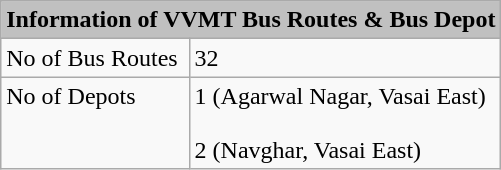<table class="wikitable" style="border:1px solid black;">
<tr>
<td colspan="2" style="background:silver; text-align:center;"><strong>Information of VVMT Bus Routes & Bus Depot</strong></td>
</tr>
<tr>
<td valign="top">No of Bus Routes</td>
<td valign="top">32</td>
</tr>
<tr>
<td valign="top">No of Depots</td>
<td valign="top">1 (Agarwal Nagar, Vasai East)<br><br>2 (Navghar, Vasai East)</td>
</tr>
</table>
